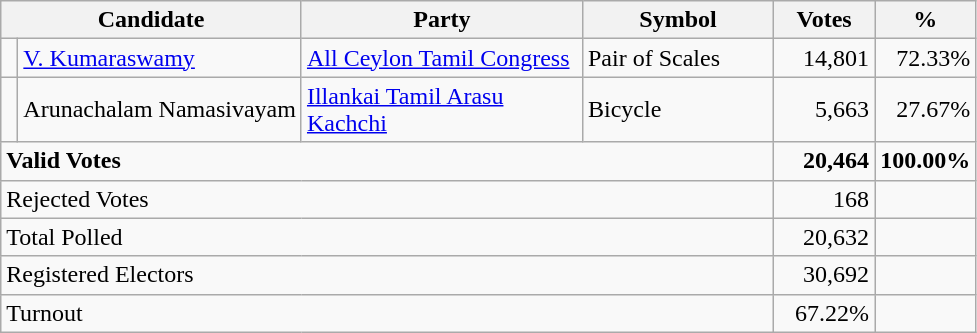<table class="wikitable" border="1" style="text-align:right;">
<tr>
<th align=left colspan=2 width="180">Candidate</th>
<th align=left width="180">Party</th>
<th align=left width="120">Symbol</th>
<th align=left width="60">Votes</th>
<th align=left width="60">%</th>
</tr>
<tr>
<td bgcolor=> </td>
<td align=left><a href='#'>V. Kumaraswamy</a></td>
<td align=left><a href='#'>All Ceylon Tamil Congress</a></td>
<td align=left>Pair of Scales</td>
<td>14,801</td>
<td>72.33%</td>
</tr>
<tr>
<td bgcolor=> </td>
<td align=left>Arunachalam Namasivayam</td>
<td align=left><a href='#'>Illankai Tamil Arasu Kachchi</a></td>
<td align=left>Bicycle</td>
<td>5,663</td>
<td>27.67%</td>
</tr>
<tr>
<td align=left colspan=4><strong>Valid Votes</strong></td>
<td><strong>20,464</strong></td>
<td><strong>100.00%</strong></td>
</tr>
<tr>
<td align=left colspan=4>Rejected Votes</td>
<td>168</td>
<td></td>
</tr>
<tr>
<td align=left colspan=4>Total Polled</td>
<td>20,632</td>
<td></td>
</tr>
<tr>
<td align=left colspan=4>Registered Electors</td>
<td>30,692</td>
<td></td>
</tr>
<tr>
<td align=left colspan=4>Turnout</td>
<td>67.22%</td>
</tr>
</table>
